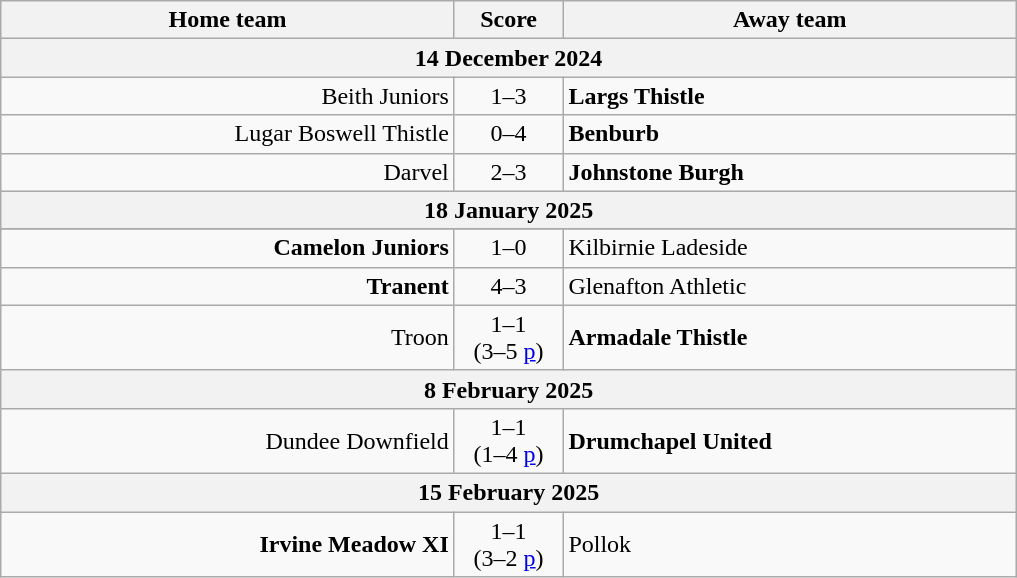<table class="wikitable" style="border-collapse: collapse;">
<tr>
<th width="295" align="right">Home team</th>
<th width="65" align="center">Score</th>
<th width="295" align="left">Away team</th>
</tr>
<tr>
<th colspan="3">14 December 2024</th>
</tr>
<tr>
<td align="right">Beith Juniors</td>
<td align="center">1–3</td>
<td><strong>Largs Thistle</strong></td>
</tr>
<tr>
<td align="right">Lugar Boswell Thistle</td>
<td align="center">0–4</td>
<td><strong>Benburb</strong></td>
</tr>
<tr>
<td align="right">Darvel</td>
<td align="center">2–3</td>
<td><strong>Johnstone Burgh</strong></td>
</tr>
<tr>
<th colspan="3">18 January 2025</th>
</tr>
<tr>
</tr>
<tr>
<td align="right"><strong>Camelon Juniors</strong></td>
<td align="center">1–0</td>
<td>Kilbirnie Ladeside</td>
</tr>
<tr>
<td align="right"><strong>Tranent</strong></td>
<td align="center">4–3</td>
<td>Glenafton Athletic</td>
</tr>
<tr>
<td align="right">Troon</td>
<td align="center">1–1<br>(3–5 <a href='#'>p</a>)</td>
<td><strong>Armadale Thistle</strong></td>
</tr>
<tr>
<th colspan="3">8 February 2025</th>
</tr>
<tr>
<td align="right">Dundee Downfield</td>
<td align="center">1–1<br>(1–4 <a href='#'>p</a>)</td>
<td><strong>Drumchapel United</strong></td>
</tr>
<tr>
<th colspan="3">15 February 2025</th>
</tr>
<tr>
<td align="right"><strong>Irvine Meadow XI</strong></td>
<td align="center">1–1<br>(3–2 <a href='#'>p</a>)</td>
<td>Pollok</td>
</tr>
</table>
